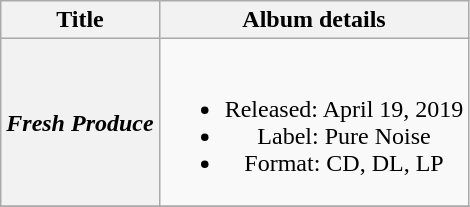<table class="wikitable plainrowheaders" style="text-align:center;">
<tr>
<th scope="col" rowspan="1">Title</th>
<th scope="col" rowspan="1">Album details</th>
</tr>
<tr>
<th scope="row"><em>Fresh Produce</em></th>
<td><br><ul><li>Released: April 19, 2019</li><li>Label: Pure Noise</li><li>Format: CD, DL, LP</li></ul></td>
</tr>
<tr>
</tr>
</table>
